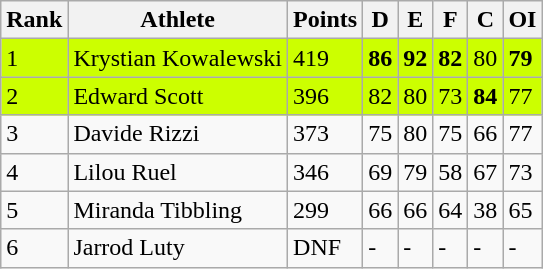<table class="wikitable">
<tr>
<th>Rank</th>
<th>Athlete</th>
<th>Points</th>
<th>D</th>
<th>E</th>
<th>F</th>
<th>C</th>
<th>OI</th>
</tr>
<tr>
<td style="background:#CCFF00">1</td>
<td style="background:#CCFF00"> Krystian Kowalewski</td>
<td style="background:#CCFF00">419</td>
<td style="background:#CCFF00"><strong>86</strong></td>
<td style="background:#CCFF00"><strong>92</strong></td>
<td style="background:#CCFF00"><strong>82</strong></td>
<td style="background:#CCFF00">80</td>
<td style="background:#CCFF00"><strong>79</strong></td>
</tr>
<tr>
<td style="background:#CCFF00">2</td>
<td style="background:#CCFF00"> Edward Scott</td>
<td style="background:#CCFF00">396</td>
<td style="background:#CCFF00">82</td>
<td style="background:#CCFF00">80</td>
<td style="background:#CCFF00">73</td>
<td style="background:#CCFF00"><strong>84</strong></td>
<td style="background:#CCFF00">77</td>
</tr>
<tr>
<td>3</td>
<td> Davide Rizzi</td>
<td>373</td>
<td>75</td>
<td>80</td>
<td>75</td>
<td>66</td>
<td>77</td>
</tr>
<tr>
<td>4</td>
<td> Lilou Ruel</td>
<td>346</td>
<td>69</td>
<td>79</td>
<td>58</td>
<td>67</td>
<td>73</td>
</tr>
<tr>
<td>5</td>
<td> Miranda Tibbling</td>
<td>299</td>
<td>66</td>
<td>66</td>
<td>64</td>
<td>38</td>
<td>65</td>
</tr>
<tr>
<td>6</td>
<td> Jarrod Luty</td>
<td>DNF</td>
<td>-</td>
<td>-</td>
<td>-</td>
<td>-</td>
<td>-</td>
</tr>
</table>
